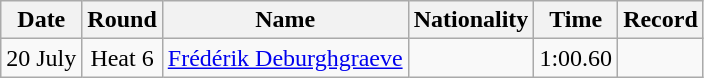<table class="wikitable" style="text-align:center">
<tr>
<th>Date</th>
<th>Round</th>
<th>Name</th>
<th>Nationality</th>
<th>Time</th>
<th>Record</th>
</tr>
<tr>
<td>20 July</td>
<td>Heat 6</td>
<td align="left"><a href='#'>Frédérik Deburghgraeve</a></td>
<td align="left"></td>
<td>1:00.60</td>
<td></td>
</tr>
</table>
